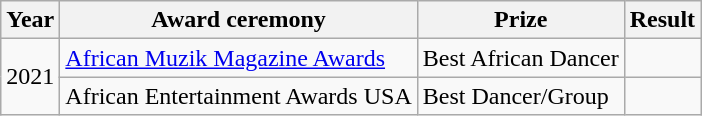<table class ="wikitable">
<tr>
<th>Year</th>
<th>Award ceremony</th>
<th>Prize</th>
<th>Result</th>
</tr>
<tr>
<td rowspan="2">2021</td>
<td><a href='#'>African Muzik Magazine Awards</a></td>
<td>Best African Dancer</td>
<td></td>
</tr>
<tr>
<td>African Entertainment Awards USA</td>
<td>Best Dancer/Group</td>
<td></td>
</tr>
</table>
